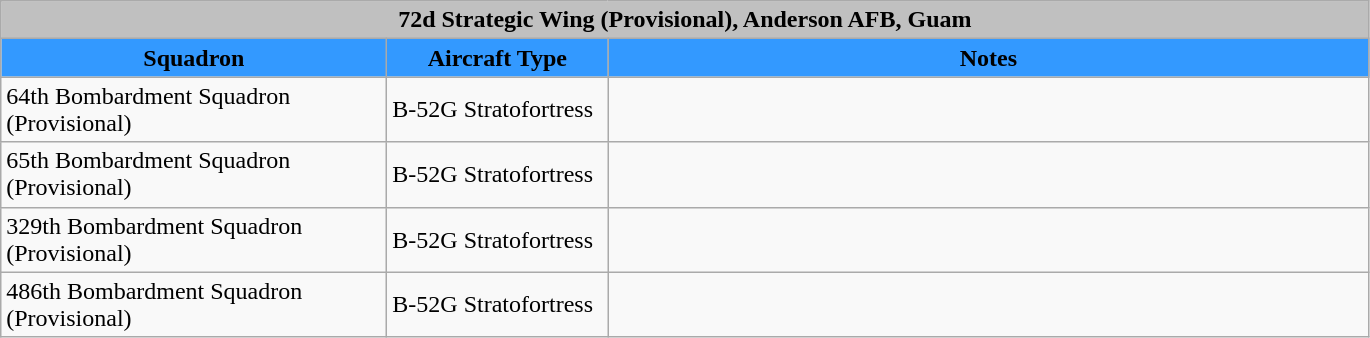<table class="wikitable">
<tr>
<td colspan="3" bgcolor=silver align=center><strong>72d Strategic Wing (Provisional), Anderson AFB, Guam</strong></td>
</tr>
<tr style="background: #3399ff;">
<td scope="col" style="width:250px;"align=center><span> <strong>Squadron</strong></span></td>
<td scope="col" style="width:140px;"align=center><span> <strong>Aircraft Type</strong></span></td>
<td scope="col" style="width:500px;"align=center><span> <strong>Notes</strong></span></td>
</tr>
<tr>
<td>64th Bombardment Squadron (Provisional)</td>
<td>B-52G Stratofortress</td>
<td></td>
</tr>
<tr>
<td>65th Bombardment Squadron (Provisional)</td>
<td>B-52G Stratofortress</td>
<td></td>
</tr>
<tr>
<td>329th Bombardment Squadron (Provisional)</td>
<td>B-52G Stratofortress</td>
<td></td>
</tr>
<tr>
<td>486th Bombardment Squadron (Provisional)</td>
<td>B-52G Stratofortress</td>
<td></td>
</tr>
</table>
